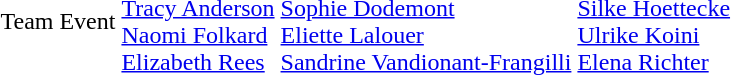<table>
<tr>
<td>Team Event<br></td>
<td><br><a href='#'>Tracy Anderson</a><br><a href='#'>Naomi Folkard</a><br><a href='#'>Elizabeth Rees</a></td>
<td><br><a href='#'>Sophie Dodemont</a><br><a href='#'>Eliette Lalouer</a><br><a href='#'>Sandrine Vandionant-Frangilli</a></td>
<td><br><a href='#'>Silke Hoettecke</a><br><a href='#'>Ulrike Koini</a><br><a href='#'>Elena Richter</a></td>
</tr>
</table>
